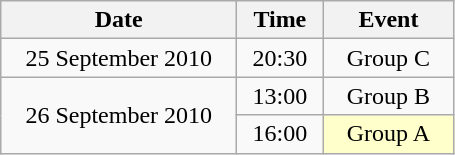<table class = "wikitable" style="text-align:center;">
<tr>
<th width=150>Date</th>
<th width=50>Time</th>
<th width=80>Event</th>
</tr>
<tr>
<td>25 September 2010</td>
<td>20:30</td>
<td>Group C</td>
</tr>
<tr>
<td rowspan=2>26 September 2010</td>
<td>13:00</td>
<td>Group B</td>
</tr>
<tr>
<td>16:00</td>
<td bgcolor=ffffcc>Group A</td>
</tr>
</table>
